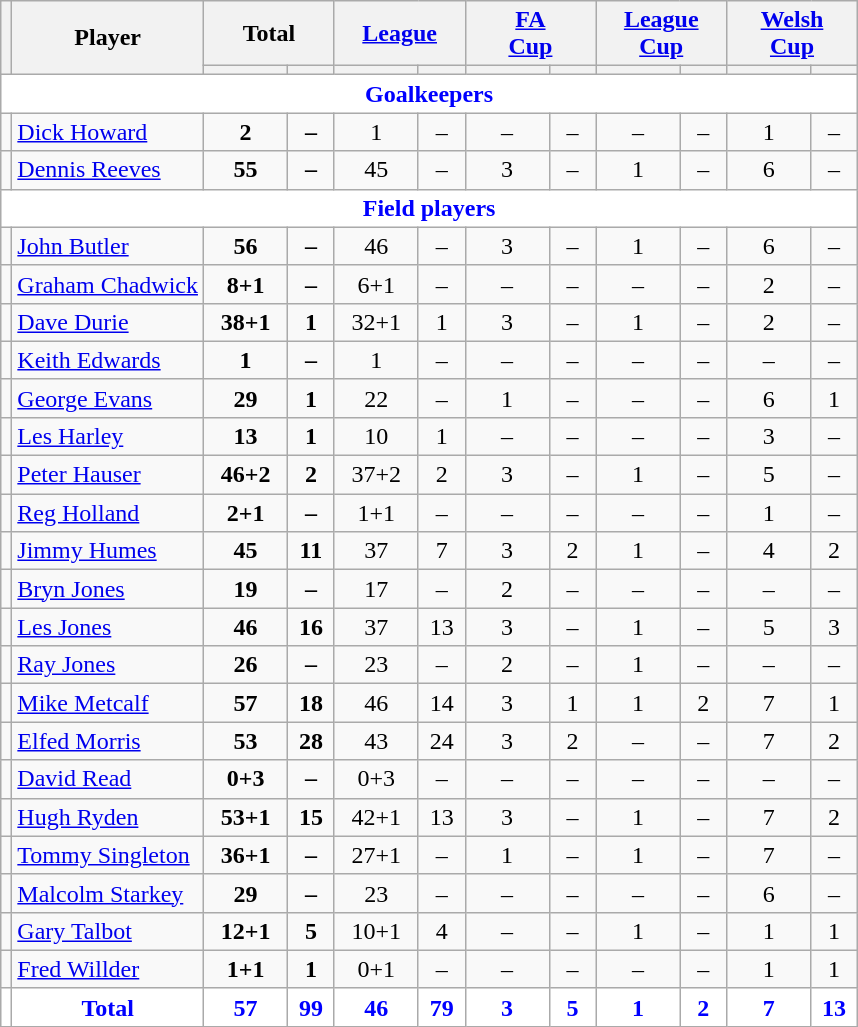<table class="wikitable"  style="text-align:center;">
<tr>
<th rowspan="2" style="font-size:80%;"></th>
<th rowspan="2">Player</th>
<th colspan="2">Total</th>
<th colspan="2"><a href='#'>League</a></th>
<th colspan="2"><a href='#'>FA<br>Cup</a></th>
<th colspan="2"><a href='#'>League<br>Cup</a></th>
<th colspan="2"><a href='#'>Welsh<br>Cup</a></th>
</tr>
<tr>
<th style="width: 50px; font-size:80%;"></th>
<th style="width: 25px; font-size:80%;"></th>
<th style="width: 50px; font-size:80%;"></th>
<th style="width: 25px; font-size:80%;"></th>
<th style="width: 50px; font-size:80%;"></th>
<th style="width: 25px; font-size:80%;"></th>
<th style="width: 50px; font-size:80%;"></th>
<th style="width: 25px; font-size:80%;"></th>
<th style="width: 50px; font-size:80%;"></th>
<th style="width: 25px; font-size:80%;"></th>
</tr>
<tr>
<td colspan="12" style="background:white; color:blue; text-align:center;"><strong>Goalkeepers</strong></td>
</tr>
<tr>
<td></td>
<td style="text-align:left;"><a href='#'>Dick Howard</a></td>
<td><strong>2</strong></td>
<td><strong>–</strong></td>
<td>1</td>
<td>–</td>
<td>–</td>
<td>–</td>
<td>–</td>
<td>–</td>
<td>1</td>
<td>–</td>
</tr>
<tr>
<td></td>
<td style="text-align:left;"><a href='#'>Dennis Reeves</a></td>
<td><strong>55</strong></td>
<td><strong>–</strong></td>
<td>45</td>
<td>–</td>
<td>3</td>
<td>–</td>
<td>1</td>
<td>–</td>
<td>6</td>
<td>–</td>
</tr>
<tr>
<td colspan="12" style="background:white; color:blue; text-align:center;"><strong>Field players</strong></td>
</tr>
<tr>
<td></td>
<td style="text-align:left;"><a href='#'>John Butler</a></td>
<td><strong>56</strong></td>
<td><strong>–</strong></td>
<td>46</td>
<td>–</td>
<td>3</td>
<td>–</td>
<td>1</td>
<td>–</td>
<td>6</td>
<td>–</td>
</tr>
<tr>
<td></td>
<td style="text-align:left;"><a href='#'>Graham Chadwick</a></td>
<td><strong>8+1</strong></td>
<td><strong>–</strong></td>
<td>6+1</td>
<td>–</td>
<td>–</td>
<td>–</td>
<td>–</td>
<td>–</td>
<td>2</td>
<td>–</td>
</tr>
<tr>
<td></td>
<td style="text-align:left;"><a href='#'>Dave Durie</a></td>
<td><strong>38+1</strong></td>
<td><strong>1</strong></td>
<td>32+1</td>
<td>1</td>
<td>3</td>
<td>–</td>
<td>1</td>
<td>–</td>
<td>2</td>
<td>–</td>
</tr>
<tr>
<td></td>
<td style="text-align:left;"><a href='#'>Keith Edwards</a></td>
<td><strong>1</strong></td>
<td><strong>–</strong></td>
<td>1</td>
<td>–</td>
<td>–</td>
<td>–</td>
<td>–</td>
<td>–</td>
<td>–</td>
<td>–</td>
</tr>
<tr>
<td></td>
<td style="text-align:left;"><a href='#'>George Evans</a></td>
<td><strong>29</strong></td>
<td><strong>1</strong></td>
<td>22</td>
<td>–</td>
<td>1</td>
<td>–</td>
<td>–</td>
<td>–</td>
<td>6</td>
<td>1</td>
</tr>
<tr>
<td></td>
<td style="text-align:left;"><a href='#'>Les Harley</a></td>
<td><strong>13</strong></td>
<td><strong>1</strong></td>
<td>10</td>
<td>1</td>
<td>–</td>
<td>–</td>
<td>–</td>
<td>–</td>
<td>3</td>
<td>–</td>
</tr>
<tr>
<td></td>
<td style="text-align:left;"><a href='#'>Peter Hauser</a></td>
<td><strong>46+2</strong></td>
<td><strong>2</strong></td>
<td>37+2</td>
<td>2</td>
<td>3</td>
<td>–</td>
<td>1</td>
<td>–</td>
<td>5</td>
<td>–</td>
</tr>
<tr>
<td></td>
<td style="text-align:left;"><a href='#'>Reg Holland</a></td>
<td><strong>2+1</strong></td>
<td><strong>–</strong></td>
<td>1+1</td>
<td>–</td>
<td>–</td>
<td>–</td>
<td>–</td>
<td>–</td>
<td>1</td>
<td>–</td>
</tr>
<tr>
<td></td>
<td style="text-align:left;"><a href='#'>Jimmy Humes</a></td>
<td><strong>45</strong></td>
<td><strong>11</strong></td>
<td>37</td>
<td>7</td>
<td>3</td>
<td>2</td>
<td>1</td>
<td>–</td>
<td>4</td>
<td>2</td>
</tr>
<tr>
<td></td>
<td style="text-align:left;"><a href='#'>Bryn Jones</a></td>
<td><strong>19</strong></td>
<td><strong>–</strong></td>
<td>17</td>
<td>–</td>
<td>2</td>
<td>–</td>
<td>–</td>
<td>–</td>
<td>–</td>
<td>–</td>
</tr>
<tr>
<td></td>
<td style="text-align:left;"><a href='#'>Les Jones</a></td>
<td><strong>46</strong></td>
<td><strong>16</strong></td>
<td>37</td>
<td>13</td>
<td>3</td>
<td>–</td>
<td>1</td>
<td>–</td>
<td>5</td>
<td>3</td>
</tr>
<tr>
<td></td>
<td style="text-align:left;"><a href='#'>Ray Jones</a></td>
<td><strong>26</strong></td>
<td><strong>–</strong></td>
<td>23</td>
<td>–</td>
<td>2</td>
<td>–</td>
<td>1</td>
<td>–</td>
<td>–</td>
<td>–</td>
</tr>
<tr>
<td></td>
<td style="text-align:left;"><a href='#'>Mike Metcalf</a></td>
<td><strong>57</strong></td>
<td><strong>18</strong></td>
<td>46</td>
<td>14</td>
<td>3</td>
<td>1</td>
<td>1</td>
<td>2</td>
<td>7</td>
<td>1</td>
</tr>
<tr>
<td></td>
<td style="text-align:left;"><a href='#'>Elfed Morris</a></td>
<td><strong>53</strong></td>
<td><strong>28</strong></td>
<td>43</td>
<td>24</td>
<td>3</td>
<td>2</td>
<td>–</td>
<td>–</td>
<td>7</td>
<td>2</td>
</tr>
<tr>
<td></td>
<td style="text-align:left;"><a href='#'>David Read</a></td>
<td><strong>0+3</strong></td>
<td><strong>–</strong></td>
<td>0+3</td>
<td>–</td>
<td>–</td>
<td>–</td>
<td>–</td>
<td>–</td>
<td>–</td>
<td>–</td>
</tr>
<tr>
<td></td>
<td style="text-align:left;"><a href='#'>Hugh Ryden</a></td>
<td><strong>53+1</strong></td>
<td><strong>15</strong></td>
<td>42+1</td>
<td>13</td>
<td>3</td>
<td>–</td>
<td>1</td>
<td>–</td>
<td>7</td>
<td>2</td>
</tr>
<tr>
<td></td>
<td style="text-align:left;"><a href='#'>Tommy Singleton</a></td>
<td><strong>36+1</strong></td>
<td><strong>–</strong></td>
<td>27+1</td>
<td>–</td>
<td>1</td>
<td>–</td>
<td>1</td>
<td>–</td>
<td>7</td>
<td>–</td>
</tr>
<tr>
<td></td>
<td style="text-align:left;"><a href='#'>Malcolm Starkey</a></td>
<td><strong>29</strong></td>
<td><strong>–</strong></td>
<td>23</td>
<td>–</td>
<td>–</td>
<td>–</td>
<td>–</td>
<td>–</td>
<td>6</td>
<td>–</td>
</tr>
<tr>
<td></td>
<td style="text-align:left;"><a href='#'>Gary Talbot</a></td>
<td><strong>12+1</strong></td>
<td><strong>5</strong></td>
<td>10+1</td>
<td>4</td>
<td>–</td>
<td>–</td>
<td>1</td>
<td>–</td>
<td>1</td>
<td>1</td>
</tr>
<tr>
<td></td>
<td style="text-align:left;"><a href='#'>Fred Willder</a></td>
<td><strong>1+1</strong></td>
<td><strong>1</strong></td>
<td>0+1</td>
<td>–</td>
<td>–</td>
<td>–</td>
<td>–</td>
<td>–</td>
<td>1</td>
<td>1</td>
</tr>
<tr style="background:white; color:blue; text-align:center;">
<td></td>
<td><strong>Total</strong></td>
<td><strong>57</strong></td>
<td><strong>99</strong></td>
<td><strong>46</strong></td>
<td><strong>79</strong></td>
<td><strong>3</strong></td>
<td><strong>5</strong></td>
<td><strong>1</strong></td>
<td><strong>2</strong></td>
<td><strong>7</strong></td>
<td><strong>13</strong></td>
</tr>
</table>
